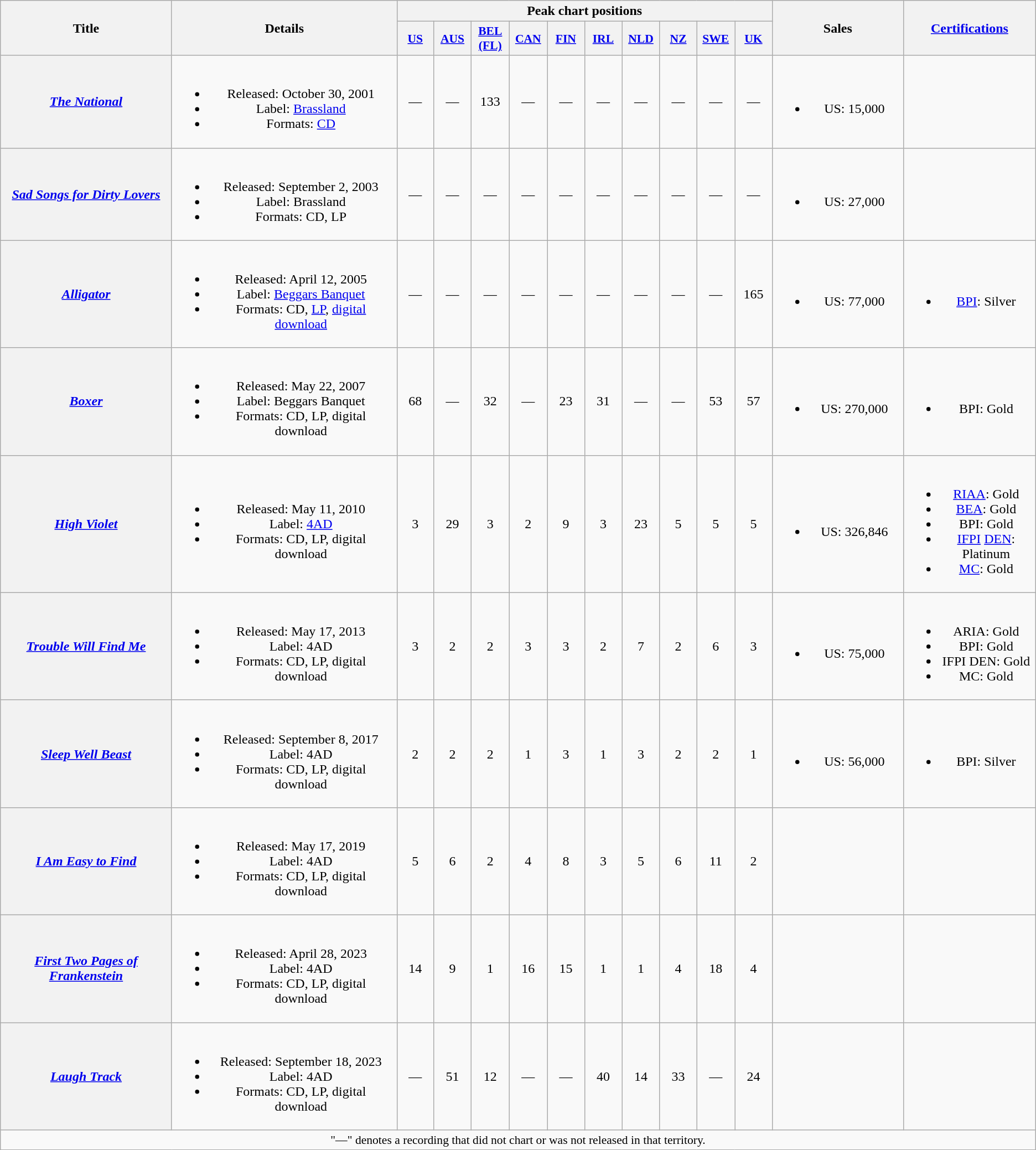<table class="wikitable plainrowheaders" style="text-align:center;">
<tr>
<th scope="col" rowspan="2" style="width:13.5em;">Title</th>
<th scope="col" rowspan="2" style="width:18em;">Details</th>
<th scope="col" colspan="10">Peak chart positions</th>
<th scope="col" rowspan="2" style="width:10em;">Sales</th>
<th scope="col" rowspan="2" style="width:10em;"><a href='#'>Certifications</a></th>
</tr>
<tr>
<th scope="col" style="width:2.8em;font-size:90%;"><a href='#'>US</a><br></th>
<th scope="col" style="width:2.8em;font-size:90%;"><a href='#'>AUS</a><br></th>
<th scope="col" style="width:2.8em;font-size:90%;"><a href='#'>BEL<br>(FL)</a><br></th>
<th scope="col" style="width:2.8em;font-size:90%;"><a href='#'>CAN</a><br></th>
<th scope="col" style="width:2.8em;font-size:90%;"><a href='#'>FIN</a><br></th>
<th scope="col" style="width:2.8em;font-size:90%;"><a href='#'>IRL</a><br></th>
<th scope="col" style="width:2.8em;font-size:90%;"><a href='#'>NLD</a><br></th>
<th scope="col" style="width:2.8em;font-size:90%;"><a href='#'>NZ</a><br></th>
<th scope="col" style="width:2.8em;font-size:90%;"><a href='#'>SWE</a><br></th>
<th scope="col" style="width:2.8em;font-size:90%;"><a href='#'>UK</a><br></th>
</tr>
<tr>
<th scope="row"><em><a href='#'>The National</a></em></th>
<td><br><ul><li>Released: October 30, 2001</li><li>Label: <a href='#'>Brassland</a></li><li>Formats: <a href='#'>CD</a></li></ul></td>
<td>—</td>
<td>—</td>
<td>133</td>
<td>—</td>
<td>—</td>
<td>—</td>
<td>—</td>
<td>—</td>
<td>—</td>
<td>—</td>
<td><br><ul><li>US: 15,000</li></ul></td>
<td></td>
</tr>
<tr>
<th scope="row"><em><a href='#'>Sad Songs for Dirty Lovers</a></em></th>
<td><br><ul><li>Released: September 2, 2003</li><li>Label: Brassland</li><li>Formats: CD, LP</li></ul></td>
<td>—</td>
<td>—</td>
<td>—</td>
<td>—</td>
<td>—</td>
<td>—</td>
<td>—</td>
<td>—</td>
<td>—</td>
<td>—</td>
<td><br><ul><li>US: 27,000</li></ul></td>
<td></td>
</tr>
<tr>
<th scope="row"><em><a href='#'>Alligator</a></em></th>
<td><br><ul><li>Released: April 12, 2005</li><li>Label: <a href='#'>Beggars Banquet</a></li><li>Formats: CD, <a href='#'>LP</a>, <a href='#'>digital download</a></li></ul></td>
<td>—</td>
<td>—</td>
<td>—</td>
<td>—</td>
<td>—</td>
<td>—</td>
<td>—</td>
<td>—</td>
<td>—</td>
<td>165</td>
<td><br><ul><li>US: 77,000</li></ul></td>
<td><br><ul><li><a href='#'>BPI</a>: Silver</li></ul></td>
</tr>
<tr>
<th scope="row"><em><a href='#'>Boxer</a></em></th>
<td><br><ul><li>Released: May 22, 2007</li><li>Label: Beggars Banquet</li><li>Formats: CD, LP, digital download</li></ul></td>
<td>68</td>
<td>—</td>
<td>32</td>
<td>—</td>
<td>23</td>
<td>31</td>
<td>—</td>
<td>—</td>
<td>53</td>
<td>57</td>
<td><br><ul><li>US: 270,000</li></ul></td>
<td><br><ul><li>BPI: Gold</li></ul></td>
</tr>
<tr>
<th scope="row"><em><a href='#'>High Violet</a></em></th>
<td><br><ul><li>Released: May 11, 2010</li><li>Label: <a href='#'>4AD</a></li><li>Formats: CD, LP, digital download</li></ul></td>
<td>3</td>
<td>29</td>
<td>3</td>
<td>2</td>
<td>9</td>
<td>3</td>
<td>23</td>
<td>5</td>
<td>5</td>
<td>5</td>
<td><br><ul><li>US: 326,846</li></ul></td>
<td><br><ul><li><a href='#'>RIAA</a>: Gold</li><li><a href='#'>BEA</a>: Gold</li><li>BPI: Gold</li><li><a href='#'>IFPI</a> <a href='#'>DEN</a>: Platinum</li><li><a href='#'>MC</a>: Gold</li></ul></td>
</tr>
<tr>
<th scope="row"><em><a href='#'>Trouble Will Find Me</a></em></th>
<td><br><ul><li>Released: May 17, 2013</li><li>Label: 4AD</li><li>Formats: CD, LP, digital download</li></ul></td>
<td>3</td>
<td>2</td>
<td>2</td>
<td>3</td>
<td>3</td>
<td>2</td>
<td>7</td>
<td>2</td>
<td>6</td>
<td>3</td>
<td><br><ul><li>US: 75,000</li></ul></td>
<td><br><ul><li>ARIA: Gold</li><li>BPI: Gold</li><li>IFPI DEN: Gold</li><li>MC: Gold</li></ul></td>
</tr>
<tr>
<th scope="row"><em><a href='#'>Sleep Well Beast</a></em></th>
<td><br><ul><li>Released: September 8, 2017</li><li>Label: 4AD</li><li>Formats: CD, LP, digital download</li></ul></td>
<td>2</td>
<td>2</td>
<td>2</td>
<td>1</td>
<td>3</td>
<td>1</td>
<td>3</td>
<td>2</td>
<td>2</td>
<td>1</td>
<td><br><ul><li>US: 56,000</li></ul></td>
<td><br><ul><li>BPI: Silver</li></ul></td>
</tr>
<tr>
<th scope="row"><em><a href='#'>I Am Easy to Find</a></em></th>
<td><br><ul><li>Released: May 17, 2019</li><li>Label: 4AD</li><li>Formats: CD, LP, digital download</li></ul></td>
<td>5</td>
<td>6</td>
<td>2</td>
<td>4</td>
<td>8</td>
<td>3</td>
<td>5</td>
<td>6</td>
<td>11</td>
<td>2</td>
<td></td>
<td></td>
</tr>
<tr>
<th scope="row"><em><a href='#'>First Two Pages of Frankenstein</a></em></th>
<td><br><ul><li>Released: April 28, 2023</li><li>Label: 4AD</li><li>Formats: CD, LP, digital download</li></ul></td>
<td>14</td>
<td>9</td>
<td>1</td>
<td>16</td>
<td>15</td>
<td>1</td>
<td>1</td>
<td>4</td>
<td>18</td>
<td>4</td>
<td></td>
<td></td>
</tr>
<tr>
<th scope="row"><em><a href='#'>Laugh Track</a></em></th>
<td><br><ul><li>Released: September 18, 2023</li><li>Label: 4AD</li><li>Formats: CD, LP, digital download</li></ul></td>
<td>—</td>
<td>51</td>
<td>12</td>
<td>—</td>
<td>—</td>
<td>40</td>
<td>14</td>
<td>33</td>
<td>—</td>
<td>24</td>
<td></td>
<td></td>
</tr>
<tr>
<td colspan="16" style="font-size:90%">"—" denotes a recording that did not chart or was not released in that territory.</td>
</tr>
</table>
